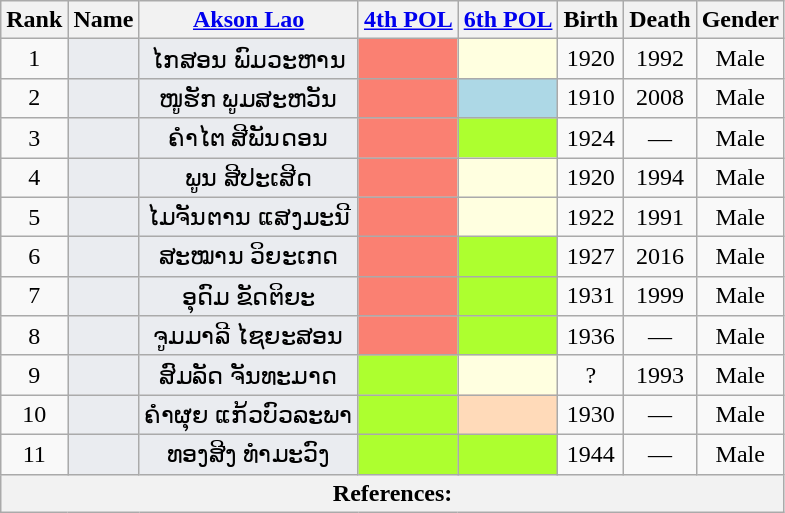<table class="wikitable sortable" style=text-align:center>
<tr>
<th>Rank</th>
<th>Name</th>
<th class="unsortable"><a href='#'>Akson Lao</a></th>
<th unsortable><a href='#'>4th POL</a></th>
<th unsortable><a href='#'>6th POL</a></th>
<th>Birth</th>
<th>Death</th>
<th>Gender</th>
</tr>
<tr>
<td>1</td>
<td bgcolor = #EAECF0></td>
<td bgcolor = #EAECF0>ໄກສອນ ພົມວະຫານ</td>
<td bgcolor = Salmon></td>
<td bgcolor = LightYellow></td>
<td>1920</td>
<td>1992</td>
<td>Male</td>
</tr>
<tr>
<td>2</td>
<td bgcolor = #EAECF0></td>
<td bgcolor = #EAECF0>ໜູຮັກ ພູມສະຫວັນ</td>
<td bgcolor = Salmon></td>
<td bgcolor = LightBlue></td>
<td>1910</td>
<td>2008</td>
<td>Male</td>
</tr>
<tr>
<td>3</td>
<td bgcolor = #EAECF0></td>
<td bgcolor = #EAECF0>ຄໍາໄຕ ສີພັນດອນ</td>
<td bgcolor = Salmon></td>
<td bgcolor = GreenYellow></td>
<td>1924</td>
<td>—</td>
<td>Male</td>
</tr>
<tr>
<td>4</td>
<td bgcolor = #EAECF0></td>
<td bgcolor = #EAECF0>ພູນ ສີປະເສີດ</td>
<td bgcolor = Salmon></td>
<td bgcolor = LightYellow></td>
<td>1920</td>
<td>1994</td>
<td>Male</td>
</tr>
<tr>
<td>5</td>
<td bgcolor = #EAECF0></td>
<td bgcolor = #EAECF0>ໄມຈັນຕານ ແສງມະນີ</td>
<td bgcolor = Salmon></td>
<td bgcolor = LightYellow></td>
<td>1922</td>
<td>1991</td>
<td>Male</td>
</tr>
<tr>
<td>6</td>
<td bgcolor = #EAECF0></td>
<td bgcolor = #EAECF0>ສະໝານ ວິຍະເກດ</td>
<td bgcolor = Salmon></td>
<td bgcolor = GreenYellow></td>
<td>1927</td>
<td>2016</td>
<td>Male</td>
</tr>
<tr>
<td>7</td>
<td bgcolor = #EAECF0></td>
<td bgcolor = #EAECF0>ອຸດົມ ຂັດຕິຍະ</td>
<td bgcolor = Salmon></td>
<td bgcolor = GreenYellow></td>
<td>1931</td>
<td>1999</td>
<td>Male</td>
</tr>
<tr>
<td>8</td>
<td bgcolor = #EAECF0></td>
<td bgcolor = #EAECF0>ຈູມມາລີ ໄຊຍະສອນ</td>
<td bgcolor = Salmon></td>
<td bgcolor = GreenYellow></td>
<td>1936</td>
<td>—</td>
<td>Male</td>
</tr>
<tr>
<td>9</td>
<td bgcolor = #EAECF0></td>
<td bgcolor = #EAECF0>ສົມລັດ ຈັນທະມາດ</td>
<td bgcolor = GreenYellow></td>
<td bgcolor = LightYellow></td>
<td>?</td>
<td>1993</td>
<td>Male</td>
</tr>
<tr>
<td>10</td>
<td bgcolor = #EAECF0></td>
<td bgcolor = #EAECF0>ຄໍາຜຸຍ ແກ້ວບົວລະພາ</td>
<td bgcolor = GreenYellow></td>
<td bgcolor = PeachPuff></td>
<td>1930</td>
<td>—</td>
<td>Male</td>
</tr>
<tr>
<td>11</td>
<td bgcolor = #EAECF0></td>
<td bgcolor = #EAECF0>ທອງສີງ ທໍາມະວົງ</td>
<td bgcolor = GreenYellow></td>
<td bgcolor = GreenYellow></td>
<td>1944</td>
<td>—</td>
<td>Male</td>
</tr>
<tr class=sortbottom>
<th colspan="23" align = left><strong>References:</strong><br></th>
</tr>
</table>
